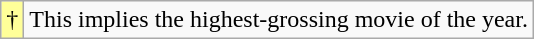<table class="wikitable">
<tr>
<td style="background-color:#FFFF99">†</td>
<td>This implies the highest-grossing movie of the year.</td>
</tr>
</table>
